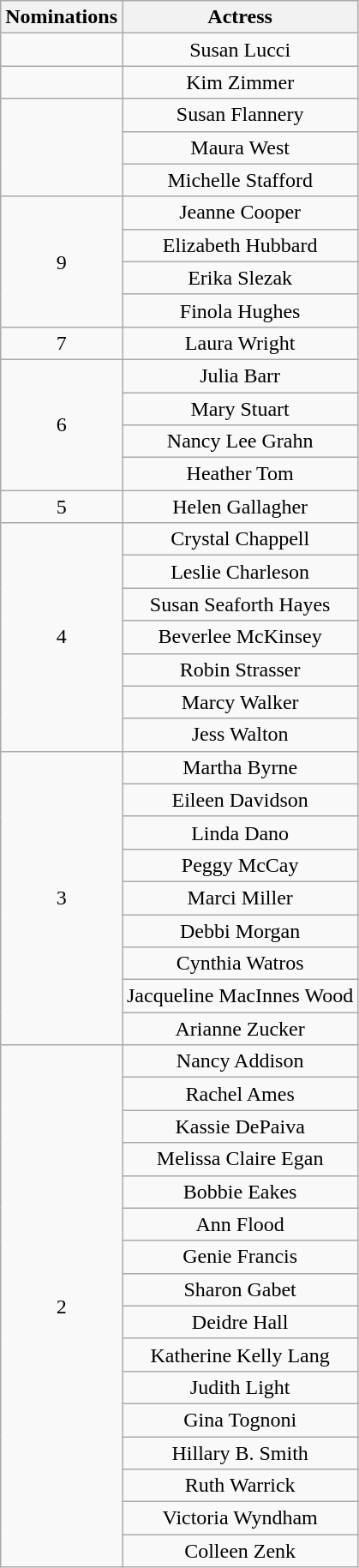<table class="wikitable" style="text-align: center;">
<tr>
<th scope="col" width="55">Nominations</th>
<th scope="col" align="center">Actress</th>
</tr>
<tr>
<td></td>
<td>Susan Lucci</td>
</tr>
<tr>
<td></td>
<td>Kim Zimmer</td>
</tr>
<tr>
<td rowspan=3 style="text-align:center"></td>
<td>Susan Flannery</td>
</tr>
<tr>
<td>Maura West</td>
</tr>
<tr>
<td>Michelle Stafford</td>
</tr>
<tr>
<td rowspan=4 style="text-align:center">9</td>
<td>Jeanne Cooper</td>
</tr>
<tr>
<td>Elizabeth Hubbard</td>
</tr>
<tr>
<td>Erika Slezak</td>
</tr>
<tr>
<td>Finola Hughes</td>
</tr>
<tr>
<td style="text-align:center">7</td>
<td>Laura Wright</td>
</tr>
<tr>
<td rowspan=4 style="text-align:center">6</td>
<td>Julia Barr</td>
</tr>
<tr>
<td>Mary Stuart</td>
</tr>
<tr>
<td>Nancy Lee Grahn</td>
</tr>
<tr>
<td>Heather Tom</td>
</tr>
<tr>
<td style="text-align:center">5</td>
<td>Helen Gallagher</td>
</tr>
<tr>
<td rowspan=7 style="text-align:center">4</td>
<td>Crystal Chappell</td>
</tr>
<tr>
<td>Leslie Charleson</td>
</tr>
<tr>
<td>Susan Seaforth Hayes</td>
</tr>
<tr>
<td>Beverlee McKinsey</td>
</tr>
<tr>
<td>Robin Strasser</td>
</tr>
<tr>
<td>Marcy Walker</td>
</tr>
<tr>
<td>Jess Walton</td>
</tr>
<tr>
<td rowspan=9 style="text-align:center">3</td>
<td>Martha Byrne</td>
</tr>
<tr>
<td>Eileen Davidson</td>
</tr>
<tr>
<td>Linda Dano</td>
</tr>
<tr>
<td>Peggy McCay</td>
</tr>
<tr>
<td>Marci Miller</td>
</tr>
<tr>
<td>Debbi Morgan</td>
</tr>
<tr>
<td>Cynthia Watros</td>
</tr>
<tr>
<td>Jacqueline MacInnes Wood</td>
</tr>
<tr>
<td>Arianne Zucker</td>
</tr>
<tr>
<td rowspan=16 style="text-align:center">2</td>
<td>Nancy Addison</td>
</tr>
<tr>
<td>Rachel Ames</td>
</tr>
<tr>
<td>Kassie DePaiva</td>
</tr>
<tr>
<td>Melissa Claire Egan</td>
</tr>
<tr>
<td>Bobbie Eakes</td>
</tr>
<tr>
<td>Ann Flood</td>
</tr>
<tr>
<td>Genie Francis</td>
</tr>
<tr>
<td>Sharon Gabet</td>
</tr>
<tr>
<td>Deidre Hall</td>
</tr>
<tr>
<td>Katherine Kelly Lang</td>
</tr>
<tr>
<td>Judith Light</td>
</tr>
<tr>
<td>Gina Tognoni</td>
</tr>
<tr>
<td>Hillary B. Smith</td>
</tr>
<tr>
<td>Ruth Warrick</td>
</tr>
<tr>
<td>Victoria Wyndham</td>
</tr>
<tr>
<td>Colleen Zenk</td>
</tr>
</table>
